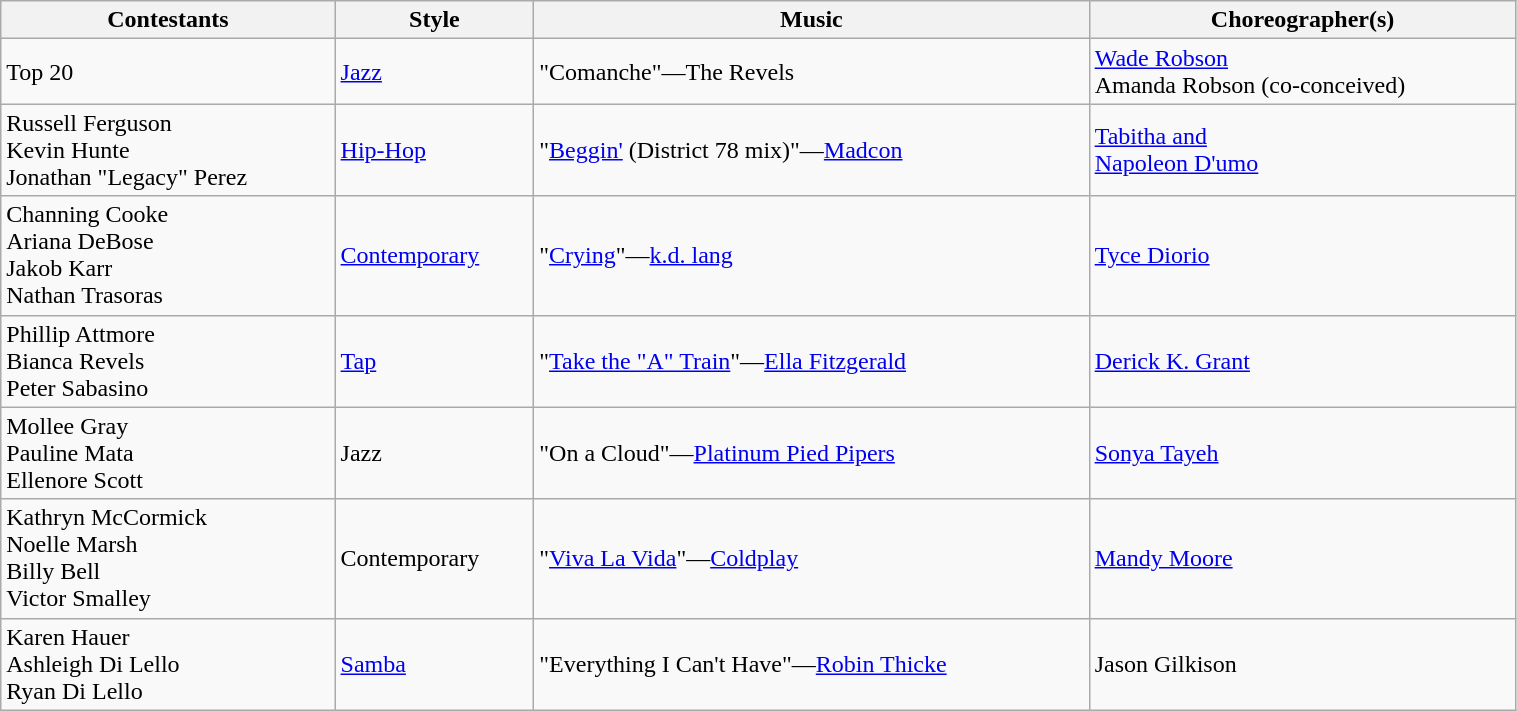<table class="wikitable" style="width:80%;">
<tr>
<th>Contestants</th>
<th>Style</th>
<th>Music</th>
<th>Choreographer(s)</th>
</tr>
<tr>
<td>Top 20</td>
<td><a href='#'>Jazz</a></td>
<td>"Comanche"—The Revels</td>
<td><a href='#'>Wade Robson</a><br>Amanda Robson (co-conceived)</td>
</tr>
<tr>
<td>Russell Ferguson<br>Kevin Hunte<br>Jonathan "Legacy" Perez</td>
<td><a href='#'>Hip-Hop</a></td>
<td>"<a href='#'>Beggin'</a> (District 78 mix)"—<a href='#'>Madcon</a></td>
<td><a href='#'>Tabitha and<br>Napoleon D'umo</a></td>
</tr>
<tr>
<td>Channing Cooke<br>Ariana DeBose<br>Jakob Karr<br>Nathan Trasoras</td>
<td><a href='#'>Contemporary</a></td>
<td>"<a href='#'>Crying</a>"—<a href='#'>k.d. lang</a></td>
<td><a href='#'>Tyce Diorio</a></td>
</tr>
<tr>
<td>Phillip Attmore<br>Bianca Revels<br>Peter Sabasino</td>
<td><a href='#'>Tap</a></td>
<td>"<a href='#'>Take the "A" Train</a>"—<a href='#'>Ella Fitzgerald</a></td>
<td><a href='#'>Derick K. Grant</a></td>
</tr>
<tr>
<td>Mollee Gray<br>Pauline Mata<br>Ellenore Scott</td>
<td>Jazz</td>
<td>"On a Cloud"—<a href='#'>Platinum Pied Pipers</a></td>
<td><a href='#'>Sonya Tayeh</a></td>
</tr>
<tr>
<td>Kathryn McCormick<br>Noelle Marsh<br>Billy Bell<br>Victor Smalley</td>
<td>Contemporary</td>
<td>"<a href='#'>Viva La Vida</a>"—<a href='#'>Coldplay</a></td>
<td><a href='#'>Mandy Moore</a></td>
</tr>
<tr>
<td>Karen Hauer<br>Ashleigh Di Lello<br>Ryan Di Lello</td>
<td><a href='#'>Samba</a></td>
<td>"Everything I Can't Have"—<a href='#'>Robin Thicke</a></td>
<td>Jason Gilkison</td>
</tr>
</table>
